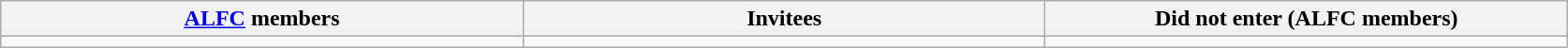<table class="wikitable">
<tr>
<th width=20%><a href='#'>ALFC</a> members</th>
<th width=20%>Invitees</th>
<th width=20%>Did not enter (ALFC members)</th>
</tr>
<tr>
<td valign=top></td>
<td valign=top></td>
<td valign=top></td>
</tr>
</table>
